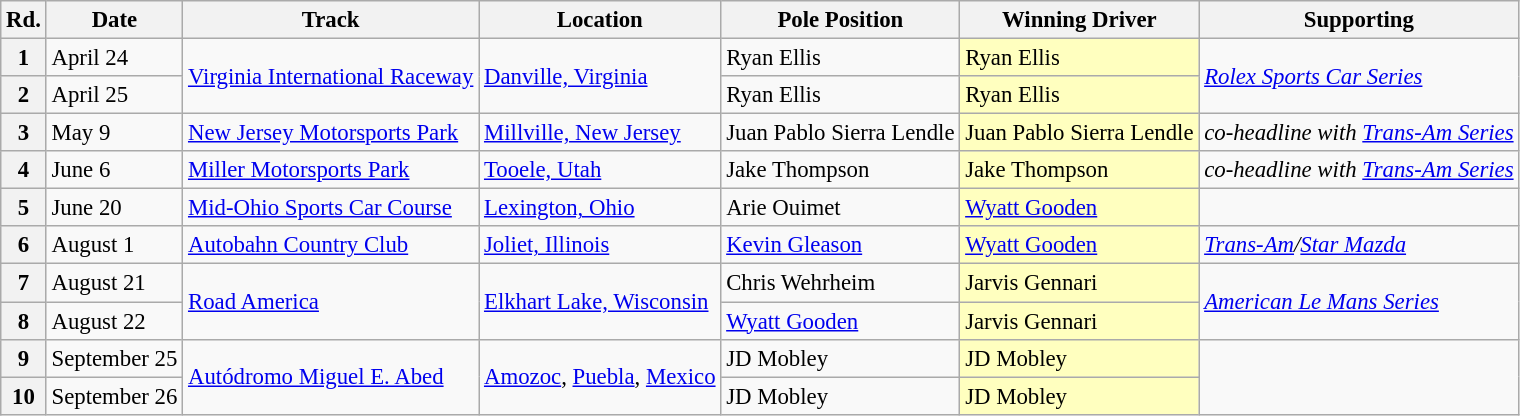<table class="wikitable" style="font-size: 95%">
<tr>
<th>Rd.</th>
<th>Date</th>
<th>Track</th>
<th>Location</th>
<th>Pole Position</th>
<th>Winning Driver</th>
<th>Supporting</th>
</tr>
<tr>
<th>1</th>
<td>April 24</td>
<td rowspan=2><a href='#'>Virginia International Raceway</a></td>
<td rowspan=2><a href='#'>Danville, Virginia</a></td>
<td>Ryan Ellis</td>
<td style="background:#FFFFBF;">Ryan Ellis</td>
<td rowspan=2><em><a href='#'>Rolex Sports Car Series</a></em></td>
</tr>
<tr>
<th>2</th>
<td>April 25</td>
<td>Ryan Ellis</td>
<td style="background:#FFFFBF;">Ryan Ellis</td>
</tr>
<tr>
<th>3</th>
<td>May 9</td>
<td><a href='#'>New Jersey Motorsports Park</a></td>
<td><a href='#'>Millville, New Jersey</a></td>
<td>Juan Pablo Sierra Lendle</td>
<td style="background:#FFFFBF;">Juan Pablo Sierra Lendle</td>
<td><em>co-headline with <a href='#'>Trans-Am Series</a></em></td>
</tr>
<tr>
<th>4</th>
<td>June 6</td>
<td><a href='#'>Miller Motorsports Park</a></td>
<td><a href='#'>Tooele, Utah</a></td>
<td>Jake Thompson</td>
<td style="background:#FFFFBF;">Jake Thompson</td>
<td><em>co-headline with <a href='#'>Trans-Am Series</a></em></td>
</tr>
<tr>
<th>5</th>
<td>June 20</td>
<td><a href='#'>Mid-Ohio Sports Car Course</a></td>
<td><a href='#'>Lexington, Ohio</a></td>
<td>Arie Ouimet</td>
<td style="background:#FFFFBF;"><a href='#'>Wyatt Gooden</a></td>
<td></td>
</tr>
<tr>
<th>6</th>
<td>August 1</td>
<td><a href='#'>Autobahn Country Club</a></td>
<td><a href='#'>Joliet, Illinois</a></td>
<td><a href='#'>Kevin Gleason</a></td>
<td style="background:#FFFFBF;"><a href='#'>Wyatt Gooden</a></td>
<td><em><a href='#'>Trans-Am</a>/<a href='#'>Star Mazda</a></em></td>
</tr>
<tr>
<th>7</th>
<td>August 21</td>
<td rowspan=2><a href='#'>Road America</a></td>
<td rowspan=2><a href='#'>Elkhart Lake, Wisconsin</a></td>
<td>Chris Wehrheim</td>
<td style="background:#FFFFBF;">Jarvis Gennari</td>
<td rowspan=2><em><a href='#'>American Le Mans Series</a></em></td>
</tr>
<tr>
<th>8</th>
<td>August 22</td>
<td><a href='#'>Wyatt Gooden</a></td>
<td style="background:#FFFFBF;">Jarvis Gennari</td>
</tr>
<tr>
<th>9</th>
<td>September 25</td>
<td rowspan=2><a href='#'>Autódromo Miguel E. Abed</a></td>
<td rowspan=2><a href='#'>Amozoc</a>, <a href='#'>Puebla</a>, <a href='#'>Mexico</a></td>
<td>JD Mobley</td>
<td style="background:#FFFFBF;">JD Mobley</td>
<td rowspan=2></td>
</tr>
<tr>
<th>10</th>
<td>September 26</td>
<td>JD Mobley</td>
<td style="background:#FFFFBF;">JD Mobley</td>
</tr>
</table>
